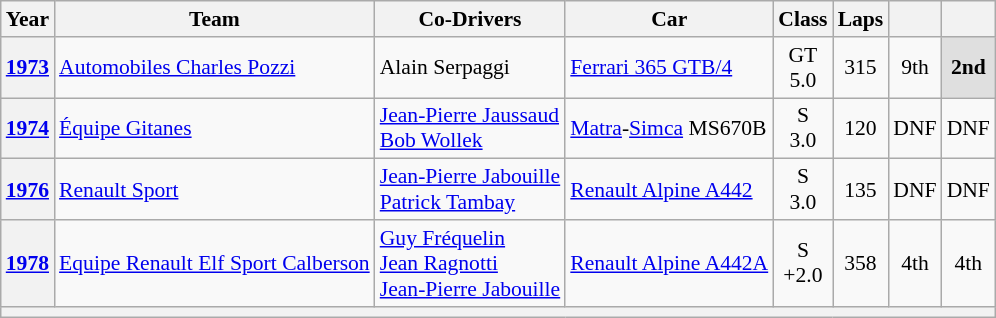<table class="wikitable" style="text-align:center; font-size:90%">
<tr>
<th>Year</th>
<th>Team</th>
<th>Co-Drivers</th>
<th>Car</th>
<th>Class</th>
<th>Laps</th>
<th></th>
<th></th>
</tr>
<tr>
<th><a href='#'>1973</a></th>
<td align="left"> <a href='#'>Automobiles Charles Pozzi</a></td>
<td align="left"> Alain Serpaggi</td>
<td align="left"><a href='#'>Ferrari 365 GTB/4</a></td>
<td>GT<br>5.0</td>
<td>315</td>
<td>9th</td>
<td style="background:#DFDFDF;"><strong>2nd</strong></td>
</tr>
<tr>
<th><a href='#'>1974</a></th>
<td align="left"> <a href='#'>Équipe Gitanes</a></td>
<td align="left"> <a href='#'>Jean-Pierre Jaussaud</a><br> <a href='#'>Bob Wollek</a></td>
<td align="left"><a href='#'>Matra</a>-<a href='#'>Simca</a> MS670B</td>
<td>S<br>3.0</td>
<td>120</td>
<td>DNF</td>
<td>DNF</td>
</tr>
<tr>
<th><a href='#'>1976</a></th>
<td align="left"> <a href='#'>Renault Sport</a></td>
<td align="left"> <a href='#'>Jean-Pierre Jabouille</a><br> <a href='#'>Patrick Tambay</a></td>
<td align="left"><a href='#'>Renault Alpine A442</a></td>
<td>S<br>3.0</td>
<td>135</td>
<td>DNF</td>
<td>DNF</td>
</tr>
<tr>
<th><a href='#'>1978</a></th>
<td align="left"> <a href='#'>Equipe Renault Elf Sport Calberson</a></td>
<td align="left"> <a href='#'>Guy Fréquelin</a><br> <a href='#'>Jean Ragnotti</a><br> <a href='#'>Jean-Pierre Jabouille</a></td>
<td align="left"><a href='#'>Renault Alpine A442A</a></td>
<td>S<br>+2.0</td>
<td>358</td>
<td>4th</td>
<td>4th</td>
</tr>
<tr>
<th colspan="8"></th>
</tr>
</table>
